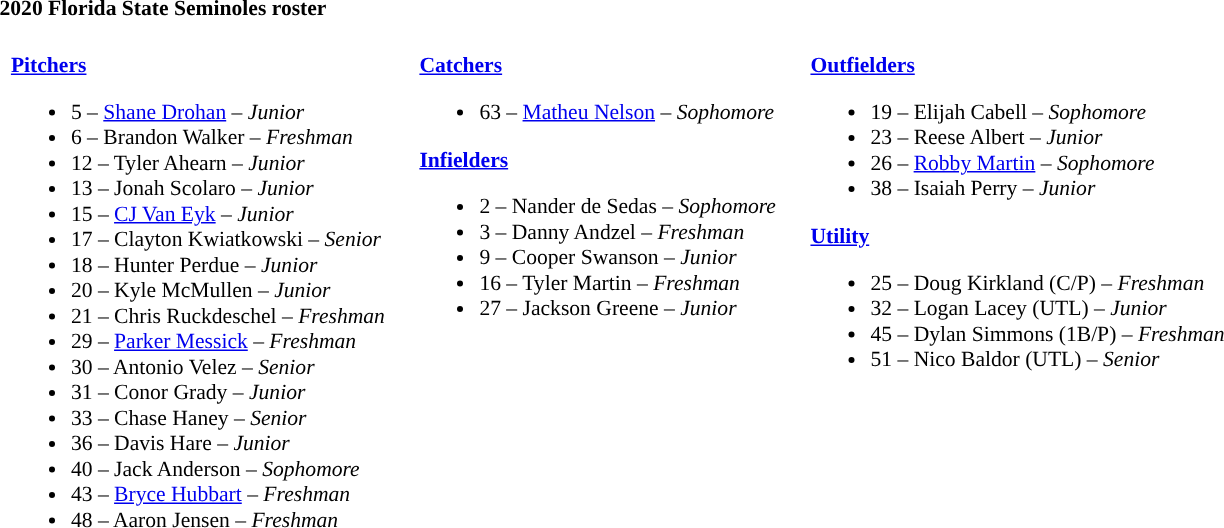<table class="toccolours" style="text-align: left; font-size:90%">
<tr>
<th colspan="9">2020 Florida State Seminoles roster</th>
</tr>
<tr>
<td width="03"> </td>
<td valign="top"><br><strong><a href='#'>Pitchers</a></strong><ul><li>5 – <a href='#'>Shane Drohan</a> – <em>Junior</em></li><li>6 – Brandon Walker – <em>Freshman</em></li><li>12 – Tyler Ahearn – <em>Junior</em></li><li>13 – Jonah Scolaro – <em>Junior</em></li><li>15 – <a href='#'>CJ Van Eyk</a> – <em>Junior</em></li><li>17 – Clayton Kwiatkowski – <em>Senior</em></li><li>18 – Hunter Perdue – <em>Junior</em></li><li>20 – Kyle McMullen – <em> Junior</em></li><li>21 – Chris Ruckdeschel – <em> Freshman</em></li><li>29 – <a href='#'>Parker Messick</a> – <em>Freshman</em></li><li>30 – Antonio Velez – <em>Senior</em></li><li>31 – Conor Grady – <em>Junior</em></li><li>33 – Chase Haney – <em> Senior</em></li><li>36 – Davis Hare – <em>Junior</em></li><li>40 – Jack Anderson – <em>Sophomore</em></li><li>43 – <a href='#'>Bryce Hubbart</a> – <em>Freshman</em></li><li>48 – Aaron Jensen – <em> Freshman</em></li></ul></td>
<td width="15"> </td>
<td valign="top"><br><strong><a href='#'>Catchers</a></strong><ul><li>63 – <a href='#'>Matheu Nelson</a> – <em>Sophomore</em></li></ul><strong><a href='#'>Infielders</a></strong><ul><li>2 – Nander de Sedas – <em>Sophomore</em></li><li>3 – Danny Andzel – <em>Freshman</em></li><li>9 – Cooper Swanson – <em>Junior</em></li><li>16 – Tyler Martin – <em>Freshman</em></li><li>27 – Jackson Greene – <em>Junior</em></li></ul></td>
<td width="15"> </td>
<td valign="top"><br><strong><a href='#'>Outfielders</a></strong><ul><li>19 – Elijah Cabell – <em>Sophomore</em></li><li>23 – Reese Albert – <em>Junior</em></li><li>26 – <a href='#'>Robby Martin</a> – <em>Sophomore</em></li><li>38 – Isaiah Perry – <em>Junior</em></li></ul><strong><a href='#'>Utility</a></strong><ul><li>25 – Doug Kirkland (C/P) – <em>Freshman</em></li><li>32 – Logan Lacey (UTL) – <em>Junior</em></li><li>45 – Dylan Simmons (1B/P) – <em>Freshman</em></li><li>51 – Nico Baldor (UTL) – <em>Senior</em></li></ul></td>
</tr>
</table>
